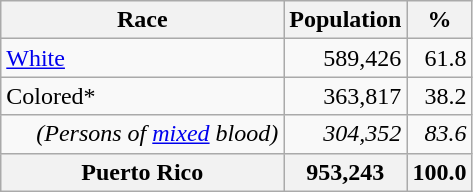<table class="wikitable" style="text-align:right">
<tr>
<th>Race</th>
<th>Population</th>
<th>%</th>
</tr>
<tr>
<td align=left><a href='#'>White</a></td>
<td>589,426</td>
<td>61.8</td>
</tr>
<tr align=right>
<td align=left>Colored*</td>
<td>363,817</td>
<td>38.2</td>
</tr>
<tr>
<td align=left>     <em>(Persons of <a href='#'>mixed</a> blood)</em></td>
<td><em>304,352</em></td>
<td><em>83.6</em></td>
</tr>
<tr>
<th align=left>Puerto Rico</th>
<th align=center>953,243</th>
<th align=center>100.0</th>
</tr>
</table>
